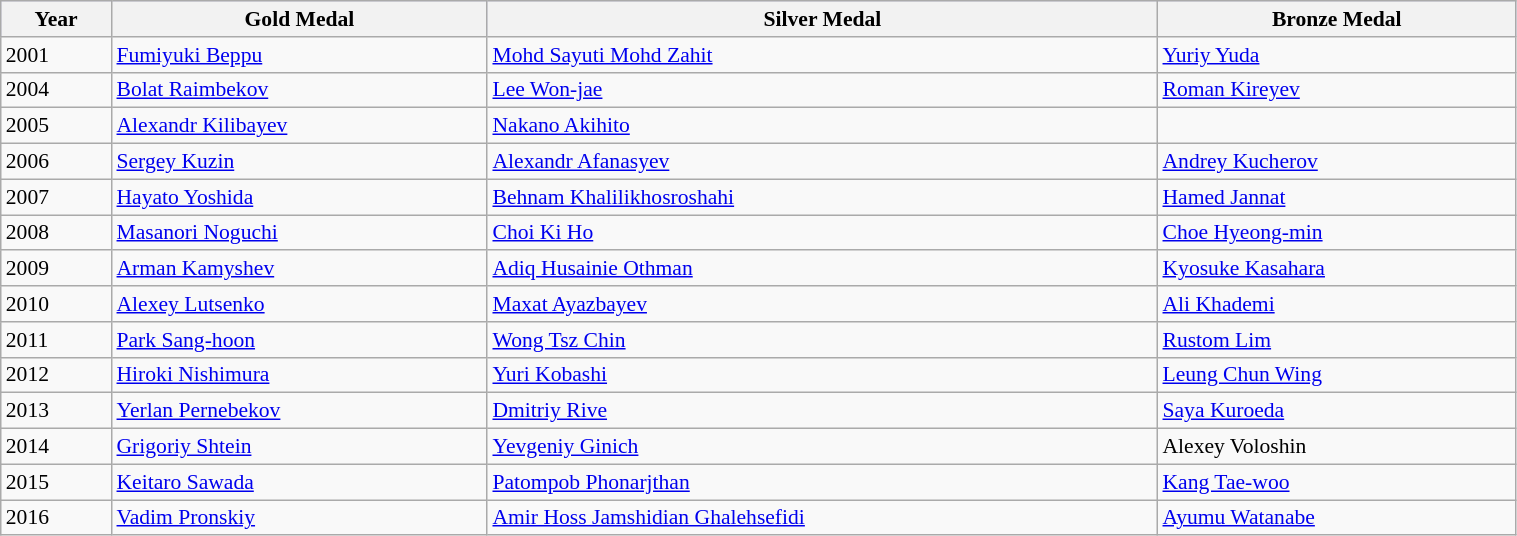<table class=wikitable style="font-size:90%" width="80%">
<tr style="background:#ccccff;">
<th>Year</th>
<th> <strong>Gold Medal</strong></th>
<th> <strong>Silver Medal</strong></th>
<th> <strong>Bronze Medal</strong></th>
</tr>
<tr>
<td>2001</td>
<td> <a href='#'>Fumiyuki Beppu</a></td>
<td> <a href='#'>Mohd Sayuti Mohd Zahit</a></td>
<td> <a href='#'>Yuriy Yuda</a></td>
</tr>
<tr>
<td>2004</td>
<td> <a href='#'>Bolat Raimbekov</a></td>
<td> <a href='#'>Lee Won-jae</a></td>
<td> <a href='#'>Roman Kireyev</a></td>
</tr>
<tr>
<td>2005</td>
<td> <a href='#'>Alexandr Kilibayev</a></td>
<td> <a href='#'>Nakano Akihito</a></td>
<td></td>
</tr>
<tr>
<td>2006</td>
<td> <a href='#'>Sergey Kuzin</a></td>
<td> <a href='#'>Alexandr Afanasyev</a></td>
<td> <a href='#'>Andrey Kucherov</a></td>
</tr>
<tr>
<td>2007</td>
<td> <a href='#'>Hayato Yoshida</a></td>
<td> <a href='#'>Behnam Khalilikhosroshahi</a></td>
<td> <a href='#'>Hamed Jannat</a></td>
</tr>
<tr>
<td>2008</td>
<td> <a href='#'>Masanori Noguchi</a></td>
<td> <a href='#'>Choi Ki Ho</a></td>
<td> <a href='#'>Choe Hyeong-min</a></td>
</tr>
<tr>
<td>2009</td>
<td> <a href='#'>Arman Kamyshev</a></td>
<td> <a href='#'>Adiq Husainie Othman</a></td>
<td> <a href='#'>Kyosuke Kasahara</a></td>
</tr>
<tr>
<td>2010</td>
<td> <a href='#'>Alexey Lutsenko</a></td>
<td> <a href='#'>Maxat Ayazbayev</a></td>
<td> <a href='#'>Ali Khademi</a></td>
</tr>
<tr>
<td>2011</td>
<td> <a href='#'>Park Sang-hoon</a></td>
<td> <a href='#'>Wong Tsz Chin</a></td>
<td> <a href='#'>Rustom Lim</a></td>
</tr>
<tr>
<td>2012</td>
<td> <a href='#'>Hiroki Nishimura</a></td>
<td> <a href='#'>Yuri Kobashi</a></td>
<td> <a href='#'>Leung Chun Wing</a></td>
</tr>
<tr>
<td>2013</td>
<td> <a href='#'>Yerlan Pernebekov</a></td>
<td> <a href='#'>Dmitriy Rive</a></td>
<td> <a href='#'>Saya Kuroeda</a></td>
</tr>
<tr>
<td>2014</td>
<td> <a href='#'>Grigoriy Shtein</a></td>
<td> <a href='#'>Yevgeniy Ginich</a></td>
<td> Alexey Voloshin</td>
</tr>
<tr>
<td>2015</td>
<td> <a href='#'>Keitaro Sawada</a></td>
<td> <a href='#'>Patompob Phonarjthan</a></td>
<td> <a href='#'>Kang Tae-woo</a></td>
</tr>
<tr>
<td>2016</td>
<td> <a href='#'>Vadim Pronskiy</a></td>
<td> <a href='#'>Amir Hoss Jamshidian Ghalehsefidi</a></td>
<td> <a href='#'>Ayumu Watanabe</a></td>
</tr>
</table>
